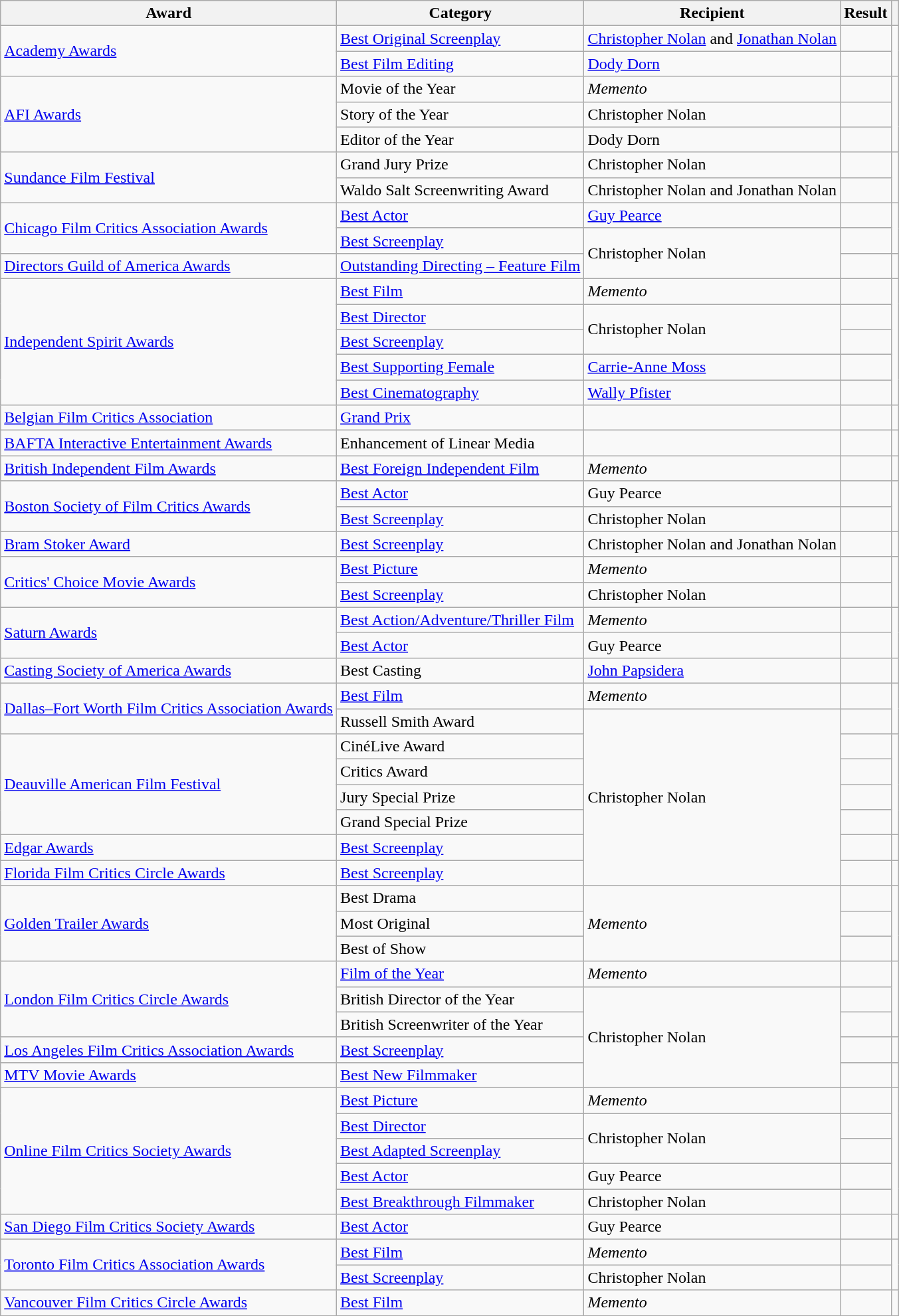<table class="wikitable plainrowheaders sortable">
<tr>
<th scope="col">Award</th>
<th scope="col">Category</th>
<th scope="col">Recipient</th>
<th scope="col">Result</th>
<th scope="col"></th>
</tr>
<tr>
<td rowspan=2><a href='#'>Academy Awards</a></td>
<td><a href='#'>Best Original Screenplay</a></td>
<td><a href='#'>Christopher Nolan</a> and <a href='#'>Jonathan Nolan</a></td>
<td></td>
<td rowspan="2" align="center"></td>
</tr>
<tr>
<td><a href='#'>Best Film Editing</a></td>
<td><a href='#'>Dody Dorn</a></td>
<td></td>
</tr>
<tr>
<td rowspan=3><a href='#'>AFI Awards</a></td>
<td>Movie of the Year</td>
<td><em>Memento</em></td>
<td></td>
<td rowspan="3" align="center"></td>
</tr>
<tr>
<td>Story of the Year</td>
<td>Christopher Nolan</td>
<td></td>
</tr>
<tr>
<td>Editor of the Year</td>
<td>Dody Dorn</td>
<td></td>
</tr>
<tr>
<td rowspan=2><a href='#'>Sundance Film Festival</a></td>
<td>Grand Jury Prize</td>
<td>Christopher Nolan</td>
<td></td>
<td rowspan="2" align="center"></td>
</tr>
<tr>
<td>Waldo Salt Screenwriting Award</td>
<td>Christopher Nolan and Jonathan Nolan</td>
<td></td>
</tr>
<tr>
<td rowspan=2><a href='#'>Chicago Film Critics Association Awards</a></td>
<td><a href='#'>Best Actor</a></td>
<td><a href='#'>Guy Pearce</a></td>
<td></td>
<td rowspan="2" align="center"></td>
</tr>
<tr>
<td><a href='#'>Best Screenplay</a></td>
<td rowspan=2>Christopher Nolan</td>
<td></td>
</tr>
<tr>
<td><a href='#'>Directors Guild of America Awards</a></td>
<td><a href='#'>Outstanding Directing – Feature Film</a></td>
<td></td>
<td align="center"></td>
</tr>
<tr>
<td rowspan=5><a href='#'>Independent Spirit Awards</a></td>
<td><a href='#'>Best Film</a></td>
<td><em>Memento</em></td>
<td></td>
<td rowspan="5" align="center"></td>
</tr>
<tr>
<td><a href='#'>Best Director</a></td>
<td rowspan=2>Christopher Nolan</td>
<td></td>
</tr>
<tr>
<td><a href='#'>Best Screenplay</a></td>
<td></td>
</tr>
<tr>
<td><a href='#'>Best Supporting Female</a></td>
<td><a href='#'>Carrie-Anne Moss</a></td>
<td></td>
</tr>
<tr>
<td><a href='#'>Best Cinematography</a></td>
<td><a href='#'>Wally Pfister</a></td>
<td></td>
</tr>
<tr>
<td><a href='#'>Belgian Film Critics Association</a></td>
<td><a href='#'>Grand Prix</a></td>
<td></td>
<td></td>
<td align="center"></td>
</tr>
<tr>
<td><a href='#'>BAFTA Interactive Entertainment Awards</a></td>
<td>Enhancement of Linear Media</td>
<td></td>
<td></td>
<td align="center"></td>
</tr>
<tr>
<td><a href='#'>British Independent Film Awards</a></td>
<td><a href='#'>Best Foreign Independent Film</a></td>
<td><em>Memento</em></td>
<td></td>
<td align="center"></td>
</tr>
<tr>
<td rowspan=2><a href='#'>Boston Society of Film Critics Awards</a></td>
<td><a href='#'>Best Actor</a></td>
<td>Guy Pearce</td>
<td></td>
<td rowspan="2" align="center"></td>
</tr>
<tr>
<td><a href='#'>Best Screenplay</a></td>
<td>Christopher Nolan</td>
<td></td>
</tr>
<tr>
<td><a href='#'>Bram Stoker Award</a></td>
<td><a href='#'>Best Screenplay</a></td>
<td>Christopher Nolan and Jonathan Nolan</td>
<td></td>
<td align="center"></td>
</tr>
<tr>
<td rowspan=2><a href='#'>Critics' Choice Movie Awards</a></td>
<td><a href='#'>Best Picture</a></td>
<td><em>Memento</em></td>
<td></td>
<td rowspan="2" align="center"></td>
</tr>
<tr>
<td><a href='#'>Best Screenplay</a></td>
<td>Christopher Nolan</td>
<td></td>
</tr>
<tr>
<td rowspan=2><a href='#'>Saturn Awards</a></td>
<td><a href='#'>Best Action/Adventure/Thriller Film</a></td>
<td><em>Memento</em></td>
<td></td>
<td rowspan="2" align="center"></td>
</tr>
<tr>
<td><a href='#'>Best Actor</a></td>
<td>Guy Pearce</td>
<td></td>
</tr>
<tr>
<td><a href='#'>Casting Society of America Awards</a></td>
<td>Best Casting</td>
<td><a href='#'>John Papsidera</a></td>
<td></td>
<td align="center"></td>
</tr>
<tr>
<td rowspan=2><a href='#'>Dallas–Fort Worth Film Critics Association Awards</a></td>
<td><a href='#'>Best Film</a></td>
<td><em>Memento</em></td>
<td></td>
<td rowspan="2" align="center"></td>
</tr>
<tr>
<td>Russell Smith Award</td>
<td rowspan=7>Christopher Nolan</td>
<td></td>
</tr>
<tr>
<td rowspan=4><a href='#'>Deauville American Film Festival</a></td>
<td>CinéLive Award</td>
<td></td>
<td rowspan="4" align="center"></td>
</tr>
<tr>
<td>Critics Award</td>
<td></td>
</tr>
<tr>
<td>Jury Special Prize</td>
<td></td>
</tr>
<tr>
<td>Grand Special Prize</td>
<td></td>
</tr>
<tr>
<td><a href='#'>Edgar Awards</a></td>
<td><a href='#'>Best Screenplay</a></td>
<td></td>
<td align="center"></td>
</tr>
<tr>
<td><a href='#'>Florida Film Critics Circle Awards</a></td>
<td><a href='#'>Best Screenplay</a></td>
<td></td>
<td align="center"></td>
</tr>
<tr>
<td rowspan=3><a href='#'>Golden Trailer Awards</a></td>
<td>Best Drama</td>
<td rowspan="3"><em>Memento</em></td>
<td></td>
<td rowspan="3" align="center"></td>
</tr>
<tr>
<td>Most Original</td>
<td></td>
</tr>
<tr>
<td>Best of Show</td>
<td></td>
</tr>
<tr>
<td rowspan=3><a href='#'>London Film Critics Circle Awards</a></td>
<td><a href='#'>Film of the Year</a></td>
<td><em>Memento</em></td>
<td></td>
<td rowspan="3" align="center"></td>
</tr>
<tr>
<td>British Director of the Year</td>
<td rowspan=4>Christopher Nolan</td>
<td></td>
</tr>
<tr>
<td>British Screenwriter of the Year</td>
<td></td>
</tr>
<tr>
<td><a href='#'>Los Angeles Film Critics Association Awards</a></td>
<td><a href='#'>Best Screenplay</a></td>
<td></td>
<td align="center"></td>
</tr>
<tr>
<td><a href='#'>MTV Movie Awards</a></td>
<td><a href='#'>Best New Filmmaker</a></td>
<td></td>
<td align="center"></td>
</tr>
<tr>
<td rowspan=5><a href='#'>Online Film Critics Society Awards</a></td>
<td><a href='#'>Best Picture</a></td>
<td><em>Memento</em></td>
<td></td>
<td rowspan="5" align="center"></td>
</tr>
<tr>
<td><a href='#'>Best Director</a></td>
<td rowspan=2>Christopher Nolan</td>
<td></td>
</tr>
<tr>
<td><a href='#'>Best Adapted Screenplay</a></td>
<td></td>
</tr>
<tr>
<td><a href='#'>Best Actor</a></td>
<td>Guy Pearce</td>
<td></td>
</tr>
<tr>
<td><a href='#'>Best Breakthrough Filmmaker</a></td>
<td>Christopher Nolan</td>
<td></td>
</tr>
<tr>
<td><a href='#'>San Diego Film Critics Society Awards</a></td>
<td><a href='#'>Best Actor</a></td>
<td>Guy Pearce</td>
<td></td>
<td align="center"></td>
</tr>
<tr>
<td rowspan="2"><a href='#'>Toronto Film Critics Association Awards</a></td>
<td><a href='#'>Best Film</a></td>
<td><em>Memento</em></td>
<td></td>
<td rowspan="2"  align="center"></td>
</tr>
<tr>
<td><a href='#'>Best Screenplay</a></td>
<td>Christopher Nolan</td>
<td></td>
</tr>
<tr>
<td><a href='#'>Vancouver Film Critics Circle Awards</a></td>
<td><a href='#'>Best Film</a></td>
<td><em>Memento</em></td>
<td></td>
<td align="center"></td>
</tr>
</table>
